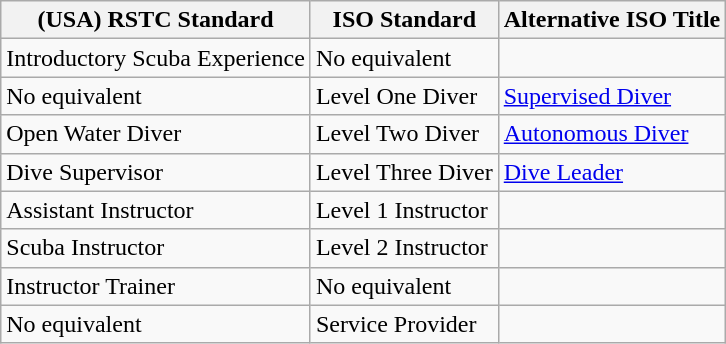<table class="wikitable">
<tr>
<th>(USA) RSTC Standard</th>
<th>ISO Standard</th>
<th>Alternative ISO Title</th>
</tr>
<tr>
<td>Introductory Scuba Experience</td>
<td>No equivalent</td>
<td></td>
</tr>
<tr>
<td>No equivalent</td>
<td>Level One Diver </td>
<td><a href='#'>Supervised Diver</a></td>
</tr>
<tr>
<td>Open Water Diver</td>
<td>Level Two Diver</td>
<td><a href='#'>Autonomous Diver</a></td>
</tr>
<tr>
<td>Dive Supervisor</td>
<td>Level Three Diver</td>
<td><a href='#'>Dive Leader</a></td>
</tr>
<tr>
<td>Assistant Instructor</td>
<td>Level 1 Instructor</td>
<td></td>
</tr>
<tr>
<td>Scuba Instructor</td>
<td>Level 2 Instructor</td>
<td></td>
</tr>
<tr>
<td>Instructor Trainer</td>
<td>No equivalent</td>
<td></td>
</tr>
<tr>
<td>No equivalent</td>
<td>Service Provider</td>
<td></td>
</tr>
</table>
